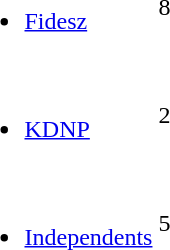<table>
<tr>
<td><br><ul><li><a href='#'>Fidesz</a></li></ul></td>
<td><div>8</div></td>
</tr>
<tr>
<td><br><ul><li><a href='#'>KDNP</a></li></ul></td>
<td><div>2</div></td>
</tr>
<tr>
<td><br><ul><li><a href='#'>Independents</a></li></ul></td>
<td><div>5</div></td>
</tr>
</table>
